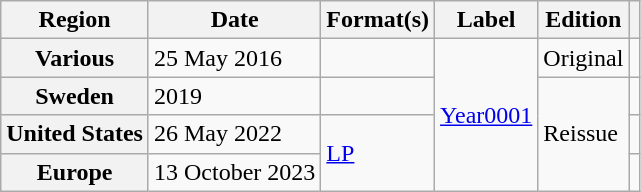<table class="wikitable plainrowheaders">
<tr>
<th scope="col">Region</th>
<th scope="col">Date</th>
<th scope="col">Format(s)</th>
<th scope="col">Label</th>
<th scope="col">Edition</th>
<th scope="col"></th>
</tr>
<tr>
<th scope="row">Various</th>
<td>25 May 2016</td>
<td></td>
<td rowspan="4"><a href='#'>Year0001</a></td>
<td>Original</td>
<td align="center"></td>
</tr>
<tr>
<th scope="row">Sweden</th>
<td>2019</td>
<td></td>
<td rowspan="3">Reissue</td>
<td align="center"></td>
</tr>
<tr>
<th scope="row">United States</th>
<td>26 May 2022</td>
<td rowspan="2"><a href='#'>LP</a></td>
<td align="center"></td>
</tr>
<tr>
<th scope="row">Europe</th>
<td>13 October 2023</td>
<td align="center"></td>
</tr>
</table>
